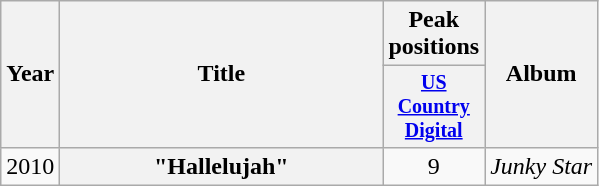<table class="wikitable plainrowheaders" style="text-align:center;">
<tr>
<th rowspan="2">Year</th>
<th rowspan="2" style="width:13em;">Title</th>
<th>Peak positions</th>
<th rowspan="2">Album</th>
</tr>
<tr style="font-size:smaller;">
<th style="width:45px;"><a href='#'>US Country Digital</a><br></th>
</tr>
<tr>
<td>2010</td>
<th scope="row">"Hallelujah"</th>
<td>9</td>
<td><em>Junky Star</em></td>
</tr>
</table>
